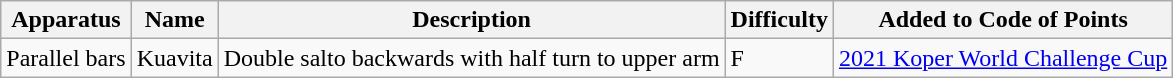<table class="wikitable">
<tr>
<th>Apparatus</th>
<th>Name</th>
<th>Description</th>
<th>Difficulty</th>
<th>Added to Code of Points</th>
</tr>
<tr>
<td>Parallel bars</td>
<td>Kuavita</td>
<td>Double salto backwards with half turn to upper arm</td>
<td>F</td>
<td><a href='#'>2021 Koper World Challenge Cup</a></td>
</tr>
</table>
